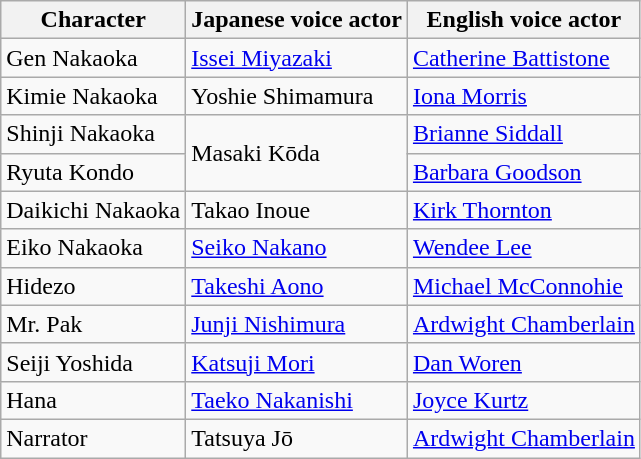<table class="wikitable">
<tr>
<th>Character</th>
<th>Japanese voice actor<br></th>
<th>English voice actor<br></th>
</tr>
<tr>
<td>Gen Nakaoka</td>
<td><a href='#'>Issei Miyazaki</a></td>
<td><a href='#'>Catherine Battistone</a></td>
</tr>
<tr>
<td>Kimie Nakaoka</td>
<td>Yoshie Shimamura</td>
<td><a href='#'>Iona Morris</a></td>
</tr>
<tr>
<td>Shinji Nakaoka</td>
<td rowspan=2>Masaki Kōda</td>
<td><a href='#'>Brianne Siddall</a></td>
</tr>
<tr>
<td>Ryuta Kondo</td>
<td><a href='#'>Barbara Goodson</a></td>
</tr>
<tr>
<td>Daikichi Nakaoka</td>
<td>Takao Inoue</td>
<td><a href='#'>Kirk Thornton</a></td>
</tr>
<tr>
<td>Eiko Nakaoka</td>
<td><a href='#'>Seiko Nakano</a></td>
<td><a href='#'>Wendee Lee</a></td>
</tr>
<tr>
<td>Hidezo</td>
<td><a href='#'>Takeshi Aono</a></td>
<td><a href='#'>Michael McConnohie</a></td>
</tr>
<tr>
<td>Mr. Pak</td>
<td><a href='#'>Junji Nishimura</a></td>
<td><a href='#'>Ardwight Chamberlain</a></td>
</tr>
<tr>
<td>Seiji Yoshida</td>
<td><a href='#'>Katsuji Mori</a></td>
<td><a href='#'>Dan Woren</a></td>
</tr>
<tr>
<td>Hana</td>
<td><a href='#'>Taeko Nakanishi</a></td>
<td><a href='#'>Joyce Kurtz</a></td>
</tr>
<tr>
<td>Narrator</td>
<td>Tatsuya Jō</td>
<td><a href='#'>Ardwight Chamberlain</a></td>
</tr>
</table>
